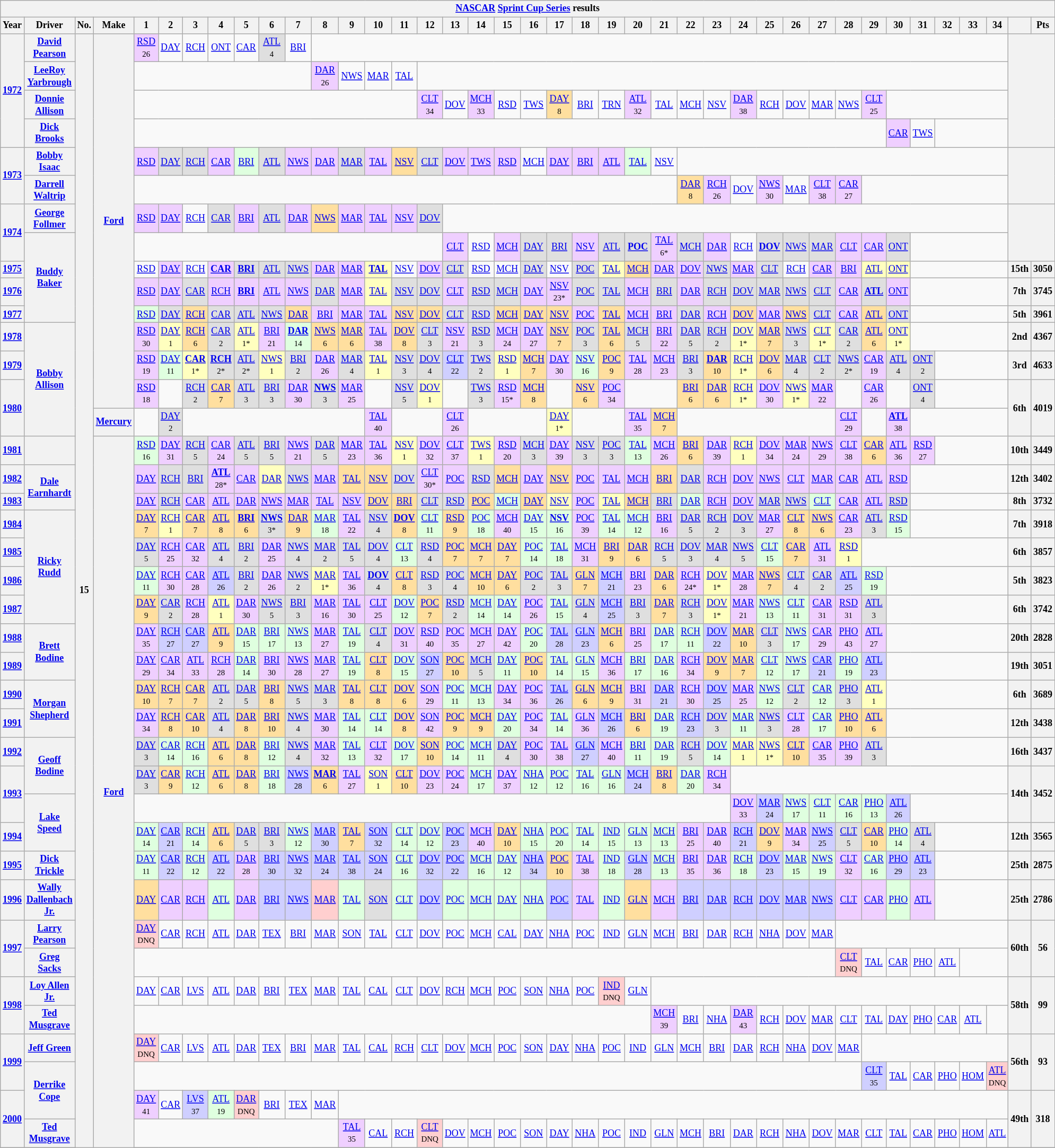<table class="wikitable" style="text-align:center; font-size:75%">
<tr>
<th colspan=40><a href='#'>NASCAR</a> <a href='#'>Sprint Cup Series</a> results</th>
</tr>
<tr>
<th>Year</th>
<th>Driver</th>
<th>No.</th>
<th>Make</th>
<th>1</th>
<th>2</th>
<th>3</th>
<th>4</th>
<th>5</th>
<th>6</th>
<th>7</th>
<th>8</th>
<th>9</th>
<th>10</th>
<th>11</th>
<th>12</th>
<th>13</th>
<th>14</th>
<th>15</th>
<th>16</th>
<th>17</th>
<th>18</th>
<th>19</th>
<th>20</th>
<th>21</th>
<th>22</th>
<th>23</th>
<th>24</th>
<th>25</th>
<th>26</th>
<th>27</th>
<th>28</th>
<th>29</th>
<th>30</th>
<th>31</th>
<th>32</th>
<th>33</th>
<th>34</th>
<th></th>
<th>Pts</th>
</tr>
<tr>
<th rowspan=4><a href='#'>1972</a></th>
<th><a href='#'>David Pearson</a></th>
<th rowspan=44>15</th>
<th rowspan=14><a href='#'>Ford</a></th>
<td style="background:#EFCFFF;"><a href='#'>RSD</a><br><small>26</small></td>
<td><a href='#'>DAY</a></td>
<td><a href='#'>RCH</a></td>
<td><a href='#'>ONT</a></td>
<td><a href='#'>CAR</a></td>
<td style="background:#DFDFDF;"><a href='#'>ATL</a><br><small>4</small></td>
<td><a href='#'>BRI</a></td>
<td colspan=27></td>
<th rowspan=4 colspan=2></th>
</tr>
<tr>
<th><a href='#'>LeeRoy Yarbrough</a></th>
<td colspan=7></td>
<td style="background:#EFCFFF;"><a href='#'>DAR</a><br><small>26</small></td>
<td><a href='#'>NWS</a></td>
<td><a href='#'>MAR</a></td>
<td><a href='#'>TAL</a></td>
<td colspan=23></td>
</tr>
<tr>
<th><a href='#'>Donnie Allison</a></th>
<td colspan=11></td>
<td style="background:#EFCFFF;"><a href='#'>CLT</a><br><small>34</small></td>
<td><a href='#'>DOV</a></td>
<td style="background:#EFCFFF;"><a href='#'>MCH</a><br><small>33</small></td>
<td><a href='#'>RSD</a></td>
<td><a href='#'>TWS</a></td>
<td style="background:#FFDF9F;"><a href='#'>DAY</a><br><small>8</small></td>
<td><a href='#'>BRI</a></td>
<td><a href='#'>TRN</a></td>
<td style="background:#EFCFFF;"><a href='#'>ATL</a><br><small>32</small></td>
<td><a href='#'>TAL</a></td>
<td><a href='#'>MCH</a></td>
<td><a href='#'>NSV</a></td>
<td style="background:#EFCFFF;"><a href='#'>DAR</a><br><small>38</small></td>
<td><a href='#'>RCH</a></td>
<td><a href='#'>DOV</a></td>
<td><a href='#'>MAR</a></td>
<td><a href='#'>NWS</a></td>
<td style="background:#EFCFFF;"><a href='#'>CLT</a><br><small>25</small></td>
<td colspan=5></td>
</tr>
<tr>
<th><a href='#'>Dick Brooks</a></th>
<td colspan=29></td>
<td style="background:#EFCFFF;"><a href='#'>CAR</a><br></td>
<td><a href='#'>TWS</a></td>
<td colspan=3></td>
</tr>
<tr>
<th rowspan=2><a href='#'>1973</a></th>
<th><a href='#'>Bobby Isaac</a></th>
<td style="background:#EFCFFF;"><a href='#'>RSD</a><br></td>
<td style="background:#DFDFDF;"><a href='#'>DAY</a><br></td>
<td style="background:#DFDFDF;"><a href='#'>RCH</a><br></td>
<td style="background:#EFCFFF;"><a href='#'>CAR</a><br></td>
<td style="background:#DFFFDF;"><a href='#'>BRI</a><br></td>
<td style="background:#DFDFDF;"><a href='#'>ATL</a><br></td>
<td style="background:#EFCFFF;"><a href='#'>NWS</a><br></td>
<td style="background:#EFCFFF;"><a href='#'>DAR</a><br></td>
<td style="background:#DFDFDF;"><a href='#'>MAR</a><br></td>
<td style="background:#EFCFFF;"><a href='#'>TAL</a><br></td>
<td style="background:#FFDF9F;"><a href='#'>NSV</a><br></td>
<td style="background:#DFDFDF;"><a href='#'>CLT</a><br></td>
<td style="background:#EFCFFF;"><a href='#'>DOV</a><br></td>
<td style="background:#EFCFFF;"><a href='#'>TWS</a><br></td>
<td style="background:#EFCFFF;"><a href='#'>RSD</a><br></td>
<td><a href='#'>MCH</a></td>
<td style="background:#EFCFFF;"><a href='#'>DAY</a><br></td>
<td style="background:#EFCFFF;"><a href='#'>BRI</a><br></td>
<td style="background:#EFCFFF;"><a href='#'>ATL</a><br></td>
<td style="background:#DFFFDF;"><a href='#'>TAL</a><br></td>
<td><a href='#'>NSV</a></td>
<td colspan=13></td>
<th rowspan=2 colspan=2></th>
</tr>
<tr>
<th><a href='#'>Darrell Waltrip</a></th>
<td colspan=21></td>
<td style="background:#FFDF9F;"><a href='#'>DAR</a><br><small>8</small></td>
<td style="background:#EFCFFF;"><a href='#'>RCH</a><br><small>26</small></td>
<td><a href='#'>DOV</a></td>
<td style="background:#EFCFFF;"><a href='#'>NWS</a><br><small>30</small></td>
<td><a href='#'>MAR</a></td>
<td style="background:#EFCFFF;"><a href='#'>CLT</a><br><small>38</small></td>
<td style="background:#EFCFFF;"><a href='#'>CAR</a><br><small>27</small></td>
<td colspan=6></td>
</tr>
<tr>
<th rowspan=2><a href='#'>1974</a></th>
<th><a href='#'>George Follmer</a></th>
<td style="background:#EFCFFF;"><a href='#'>RSD</a><br></td>
<td style="background:#EFCFFF;"><a href='#'>DAY</a><br></td>
<td><a href='#'>RCH</a></td>
<td style="background:#DFDFDF;"><a href='#'>CAR</a><br></td>
<td style="background:#EFCFFF;"><a href='#'>BRI</a><br></td>
<td style="background:#DFDFDF;"><a href='#'>ATL</a><br></td>
<td style="background:#EFCFFF;"><a href='#'>DAR</a><br></td>
<td style="background:#FFDF9F;"><a href='#'>NWS</a><br></td>
<td style="background:#EFCFFF;"><a href='#'>MAR</a><br></td>
<td style="background:#EFCFFF;"><a href='#'>TAL</a><br></td>
<td style="background:#EFCFFF;"><a href='#'>NSV</a><br></td>
<td style="background:#DFDFDF;"><a href='#'>DOV</a><br></td>
<td colspan=22></td>
<th rowspan=2 colspan=2></th>
</tr>
<tr>
<th rowspan=4><a href='#'>Buddy Baker</a></th>
<td colspan=12></td>
<td style="background:#EFCFFF;"><a href='#'>CLT</a><br></td>
<td><a href='#'>RSD</a></td>
<td style="background:#EFCFFF;"><a href='#'>MCH</a><br></td>
<td style="background:#DFDFDF;"><a href='#'>DAY</a><br></td>
<td style="background:#DFDFDF;"><a href='#'>BRI</a><br></td>
<td style="background:#EFCFFF;"><a href='#'>NSV</a><br></td>
<td style="background:#DFDFDF;"><a href='#'>ATL</a><br></td>
<td style="background:#DFDFDF;"><strong><a href='#'>POC</a></strong><br></td>
<td style="background:#EFCFFF;"><a href='#'>TAL</a><br><small>6*</small></td>
<td style="background:#DFDFDF;"><a href='#'>MCH</a><br></td>
<td style="background:#EFCFFF;"><a href='#'>DAR</a><br></td>
<td><a href='#'>RCH</a></td>
<td style="background:#DFDFDF;"><strong><a href='#'>DOV</a></strong><br></td>
<td style="background:#DFDFDF;"><a href='#'>NWS</a><br></td>
<td style="background:#DFDFDF;"><a href='#'>MAR</a><br></td>
<td style="background:#EFCFFF;"><a href='#'>CLT</a><br></td>
<td style="background:#EFCFFF;"><a href='#'>CAR</a><br></td>
<td style="background:#DFDFDF;"><a href='#'>ONT</a><br></td>
<td colspan=4></td>
</tr>
<tr>
<th><a href='#'>1975</a></th>
<td><a href='#'>RSD</a></td>
<td style="background:#EFCFFF;"><a href='#'>DAY</a><br></td>
<td><a href='#'>RCH</a></td>
<td style="background:#EFCFFF;"><strong><a href='#'>CAR</a></strong><br></td>
<td style="background:#DFDFDF;"><strong><a href='#'>BRI</a></strong><br></td>
<td style="background:#DFDFDF;"><a href='#'>ATL</a><br></td>
<td style="background:#DFDFDF;"><a href='#'>NWS</a><br></td>
<td style="background:#EFCFFF;"><a href='#'>DAR</a><br></td>
<td style="background:#EFCFFF;"><a href='#'>MAR</a><br></td>
<td style="background:#FFFFBF;"><strong><a href='#'>TAL</a></strong><br></td>
<td><a href='#'>NSV</a></td>
<td style="background:#EFCFFF;"><a href='#'>DOV</a><br></td>
<td style="background:#DFDFDF;"><a href='#'>CLT</a><br></td>
<td><a href='#'>RSD</a></td>
<td><a href='#'>MCH</a></td>
<td style="background:#DFDFDF;"><a href='#'>DAY</a><br></td>
<td><a href='#'>NSV</a></td>
<td style="background:#DFDFDF;"><a href='#'>POC</a><br></td>
<td style="background:#FFFFBF;"><a href='#'>TAL</a><br></td>
<td style="background:#FFDF9F;"><a href='#'>MCH</a><br></td>
<td style="background:#EFCFFF;"><a href='#'>DAR</a><br></td>
<td style="background:#EFCFFF;"><a href='#'>DOV</a><br></td>
<td style="background:#DFDFDF;"><a href='#'>NWS</a><br></td>
<td style="background:#EFCFFF;"><a href='#'>MAR</a><br></td>
<td style="background:#DFDFDF;"><a href='#'>CLT</a><br></td>
<td><a href='#'>RCH</a></td>
<td style="background:#EFCFFF;"><a href='#'>CAR</a><br></td>
<td style="background:#EFCFFF;"><a href='#'>BRI</a><br></td>
<td style="background:#FFFFBF;"><a href='#'>ATL</a><br></td>
<td style="background:#FFFFBF;"><a href='#'>ONT</a><br></td>
<td colspan=4></td>
<th>15th</th>
<th>3050</th>
</tr>
<tr>
<th><a href='#'>1976</a></th>
<td style="background:#EFCFFF;"><a href='#'>RSD</a><br></td>
<td style="background:#EFCFFF;"><a href='#'>DAY</a><br></td>
<td style="background:#DFDFDF;"><a href='#'>CAR</a><br></td>
<td style="background:#EFCFFF;"><a href='#'>RCH</a><br></td>
<td style="background:#EFCFFF;"><strong><a href='#'>BRI</a></strong><br></td>
<td style="background:#EFCFFF;"><a href='#'>ATL</a><br></td>
<td style="background:#EFCFFF;"><a href='#'>NWS</a><br></td>
<td style="background:#DFDFDF;"><a href='#'>DAR</a><br></td>
<td style="background:#EFCFFF;"><a href='#'>MAR</a><br></td>
<td style="background:#FFFFBF;"><a href='#'>TAL</a><br></td>
<td style="background:#DFDFDF;"><a href='#'>NSV</a><br></td>
<td style="background:#DFDFDF;"><a href='#'>DOV</a><br></td>
<td style="background:#EFCFFF;"><a href='#'>CLT</a><br></td>
<td style="background:#DFDFDF;"><a href='#'>RSD</a><br></td>
<td style="background:#DFDFDF;"><a href='#'>MCH</a><br></td>
<td style="background:#EFCFFF;"><a href='#'>DAY</a><br></td>
<td style="background:#EFCFFF;"><a href='#'>NSV</a><br><small>23*</small></td>
<td style="background:#DFDFDF;"><a href='#'>POC</a><br></td>
<td style="background:#DFDFDF;"><a href='#'>TAL</a><br></td>
<td style="background:#EFCFFF;"><a href='#'>MCH</a><br></td>
<td style="background:#DFDFDF;"><a href='#'>BRI</a><br></td>
<td style="background:#EFCFFF;"><a href='#'>DAR</a><br></td>
<td style="background:#DFDFDF;"><a href='#'>RCH</a><br></td>
<td style="background:#DFDFDF;"><a href='#'>DOV</a><br></td>
<td style="background:#DFDFDF;"><a href='#'>MAR</a><br></td>
<td style="background:#DFDFDF;"><a href='#'>NWS</a><br></td>
<td style="background:#DFDFDF;"><a href='#'>CLT</a><br></td>
<td style="background:#EFCFFF;"><a href='#'>CAR</a><br></td>
<td style="background:#DFDFDF;"><strong><a href='#'>ATL</a></strong><br></td>
<td style="background:#EFCFFF;"><a href='#'>ONT</a><br></td>
<td colspan=4></td>
<th>7th</th>
<th>3745</th>
</tr>
<tr>
<th><a href='#'>1977</a></th>
<td style="background:#DFFFDF;"><a href='#'>RSD</a><br></td>
<td style="background:#DFDFDF;"><a href='#'>DAY</a><br></td>
<td style="background:#FFDF9F;"><a href='#'>RCH</a><br></td>
<td style="background:#DFDFDF;"><a href='#'>CAR</a><br></td>
<td style="background:#DFDFDF;"><a href='#'>ATL</a><br></td>
<td style="background:#DFDFDF;"><a href='#'>NWS</a><br></td>
<td style="background:#FFDF9F;"><a href='#'>DAR</a><br></td>
<td style="background:#EFCFFF;"><a href='#'>BRI</a><br></td>
<td style="background:#EFCFFF;"><a href='#'>MAR</a><br></td>
<td style="background:#EFCFFF;"><a href='#'>TAL</a><br></td>
<td style="background:#FFDF9F;"><a href='#'>NSV</a><br></td>
<td style="background:#FFDF9F;"><a href='#'>DOV</a><br></td>
<td style="background:#DFDFDF;"><a href='#'>CLT</a><br></td>
<td style="background:#DFDFDF;"><a href='#'>RSD</a><br></td>
<td style="background:#FFDF9F;"><a href='#'>MCH</a><br></td>
<td style="background:#FFDF9F;"><a href='#'>DAY</a><br></td>
<td style="background:#FFDF9F;"><a href='#'>NSV</a><br></td>
<td style="background:#EFCFFF;"><a href='#'>POC</a><br></td>
<td style="background:#FFDF9F;"><a href='#'>TAL</a><br></td>
<td style="background:#EFCFFF;"><a href='#'>MCH</a><br></td>
<td style="background:#EFCFFF;"><a href='#'>BRI</a><br></td>
<td style="background:#DFDFDF;"><a href='#'>DAR</a><br></td>
<td style="background:#EFCFFF;"><a href='#'>RCH</a><br></td>
<td style="background:#FFDF9F;"><a href='#'>DOV</a><br></td>
<td style="background:#EFCFFF;"><a href='#'>MAR</a><br></td>
<td style="background:#FFDF9F;"><a href='#'>NWS</a><br></td>
<td style="background:#DFDFDF;"><a href='#'>CLT</a><br></td>
<td style="background:#EFCFFF;"><a href='#'>CAR</a><br></td>
<td style="background:#FFDF9F;"><a href='#'>ATL</a><br></td>
<td style="background:#DFDFDF;"><a href='#'>ONT</a><br></td>
<td colspan=4></td>
<th>5th</th>
<th>3961</th>
</tr>
<tr>
<th><a href='#'>1978</a></th>
<th rowspan=4><a href='#'>Bobby Allison</a></th>
<td style="background:#EFCFFF;"><a href='#'>RSD</a><br><small>30</small></td>
<td style="background:#FFFFBF;"><a href='#'>DAY</a><br><small>1</small></td>
<td style="background:#FFDF9F;"><a href='#'>RCH</a><br><small>6</small></td>
<td style="background:#DFDFDF;"><a href='#'>CAR</a><br><small>2</small></td>
<td style="background:#FFFFBF;"><a href='#'>ATL</a><br><small>1*</small></td>
<td style="background:#EFCFFF;"><a href='#'>BRI</a><br><small>21</small></td>
<td style="background:#DFFFDF;"><strong><a href='#'>DAR</a></strong><br><small>14</small></td>
<td style="background:#FFDF9F;"><a href='#'>NWS</a><br><small>6</small></td>
<td style="background:#FFDF9F;"><a href='#'>MAR</a><br><small>6</small></td>
<td style="background:#EFCFFF;"><a href='#'>TAL</a><br><small>38</small></td>
<td style="background:#FFDF9F;"><a href='#'>DOV</a><br><small>8</small></td>
<td style="background:#DFDFDF;"><a href='#'>CLT</a><br><small>3</small></td>
<td style="background:#EFCFFF;"><a href='#'>NSV</a><br><small>21</small></td>
<td style="background:#DFDFDF;"><a href='#'>RSD</a><br><small>3</small></td>
<td style="background:#EFCFFF;"><a href='#'>MCH</a><br><small>24</small></td>
<td style="background:#EFCFFF;"><a href='#'>DAY</a><br><small>27</small></td>
<td style="background:#FFDF9F;"><a href='#'>NSV</a><br><small>7</small></td>
<td style="background:#DFDFDF;"><a href='#'>POC</a><br><small>3</small></td>
<td style="background:#FFDF9F;"><a href='#'>TAL</a><br><small>6</small></td>
<td style="background:#DFDFDF;"><a href='#'>MCH</a><br><small>5</small></td>
<td style="background:#EFCFFF;"><a href='#'>BRI</a><br><small>22</small></td>
<td style="background:#DFDFDF;"><a href='#'>DAR</a><br><small>5</small></td>
<td style="background:#DFDFDF;"><a href='#'>RCH</a><br><small>2</small></td>
<td style="background:#FFFFBF;"><a href='#'>DOV</a><br><small>1*</small></td>
<td style="background:#FFDF9F;"><a href='#'>MAR</a><br><small>7</small></td>
<td style="background:#DFDFDF;"><a href='#'>NWS</a><br><small>3</small></td>
<td style="background:#FFFFBF;"><a href='#'>CLT</a><br><small>1*</small></td>
<td style="background:#DFDFDF;"><a href='#'>CAR</a><br><small>2</small></td>
<td style="background:#FFDF9F;"><a href='#'>ATL</a><br><small>6</small></td>
<td style="background:#FFFFBF;"><a href='#'>ONT</a><br><small>1*</small></td>
<td colspan=4></td>
<th>2nd</th>
<th>4367</th>
</tr>
<tr>
<th><a href='#'>1979</a></th>
<td style="background:#EFCFFF;"><a href='#'>RSD</a><br><small>19</small></td>
<td style="background:#DFFFDF;"><a href='#'>DAY</a><br><small>11</small></td>
<td style="background:#FFFFBF;"><strong><a href='#'>CAR</a></strong><br><small>1*</small></td>
<td style="background:#DFDFDF;"><strong><a href='#'>RCH</a></strong><br><small>2*</small></td>
<td style="background:#DFDFDF;"><a href='#'>ATL</a><br><small>2*</small></td>
<td style="background:#FFFFBF;"><a href='#'>NWS</a><br><small>1</small></td>
<td style="background:#DFDFDF;"><a href='#'>BRI</a><br><small>2</small></td>
<td style="background:#EFCFFF;"><a href='#'>DAR</a><br><small>26</small></td>
<td style="background:#DFDFDF;"><a href='#'>MAR</a><br><small>4</small></td>
<td style="background:#FFFFBF;"><a href='#'>TAL</a><br><small>1</small></td>
<td style="background:#DFDFDF;"><a href='#'>NSV</a><br><small>3</small></td>
<td style="background:#DFDFDF;"><a href='#'>DOV</a><br><small>4</small></td>
<td style="background:#CFCFFF;"><a href='#'>CLT</a><br><small>22</small></td>
<td style="background:#DFDFDF;"><a href='#'>TWS</a><br><small>2</small></td>
<td style="background:#FFFFBF;"><a href='#'>RSD</a><br><small>1</small></td>
<td style="background:#FFDF9F;"><a href='#'>MCH</a><br><small>7</small></td>
<td style="background:#EFCFFF;"><a href='#'>DAY</a><br><small>30</small></td>
<td style="background:#DFFFDF;"><a href='#'>NSV</a><br><small>16</small></td>
<td style="background:#FFDF9F;"><a href='#'>POC</a><br><small>9</small></td>
<td style="background:#EFCFFF;"><a href='#'>TAL</a><br><small>28</small></td>
<td style="background:#EFCFFF;"><a href='#'>MCH</a><br><small>23</small></td>
<td style="background:#DFDFDF;"><a href='#'>BRI</a><br><small>3</small></td>
<td style="background:#FFDF9F;"><strong><a href='#'>DAR</a></strong><br><small>10</small></td>
<td style="background:#FFFFBF;"><a href='#'>RCH</a><br><small>1*</small></td>
<td style="background:#FFDF9F;"><a href='#'>DOV</a><br><small>6</small></td>
<td style="background:#DFDFDF;"><a href='#'>MAR</a><br><small>4</small></td>
<td style="background:#DFDFDF;"><a href='#'>CLT</a><br><small>2</small></td>
<td style="background:#DFDFDF;"><a href='#'>NWS</a><br><small>2*</small></td>
<td style="background:#EFCFFF;"><a href='#'>CAR</a><br><small>19</small></td>
<td style="background:#DFDFDF;"><a href='#'>ATL</a><br><small>4</small></td>
<td style="background:#DFDFDF;"><a href='#'>ONT</a><br><small>2</small></td>
<td colspan=3></td>
<th>3rd</th>
<th>4633</th>
</tr>
<tr>
<th rowspan=2><a href='#'>1980</a></th>
<td style="background:#EFCFFF;"><a href='#'>RSD</a><br><small>18</small></td>
<td></td>
<td style="background:#DFDFDF;"><a href='#'>RCH</a><br><small>2</small></td>
<td style="background:#FFDF9F;"><a href='#'>CAR</a><br><small>7</small></td>
<td style="background:#DFDFDF;"><a href='#'>ATL</a><br><small>3</small></td>
<td style="background:#DFDFDF;"><a href='#'>BRI</a><br><small>3</small></td>
<td style="background:#EFCFFF;"><a href='#'>DAR</a><br><small>30</small></td>
<td style="background:#DFDFDF;"><strong><a href='#'>NWS</a></strong><br><small>3</small></td>
<td style="background:#EFCFFF;"><a href='#'>MAR</a><br><small>25</small></td>
<td></td>
<td style="background:#DFDFDF;"><a href='#'>NSV</a><br><small>5</small></td>
<td style="background:#FFFFBF;"><a href='#'>DOV</a><br><small>1</small></td>
<td></td>
<td style="background:#DFDFDF;"><a href='#'>TWS</a><br><small>3</small></td>
<td style="background:#EFCFFF;"><a href='#'>RSD</a><br><small>15*</small></td>
<td style="background:#FFDF9F;"><a href='#'>MCH</a><br><small>8</small></td>
<td></td>
<td style="background:#FFDF9F;"><a href='#'>NSV</a><br><small>6</small></td>
<td style="background:#EFCFFF;"><a href='#'>POC</a><br><small>34</small></td>
<td colspan=2></td>
<td style="background:#FFDF9F;"><a href='#'>BRI</a><br><small>6</small></td>
<td style="background:#FFDF9F;"><a href='#'>DAR</a><br><small>6</small></td>
<td style="background:#FFFFBF;"><a href='#'>RCH</a><br><small>1*</small></td>
<td style="background:#EFCFFF;"><a href='#'>DOV</a><br><small>30</small></td>
<td style="background:#FFFFBF;"><a href='#'>NWS</a><br><small>1*</small></td>
<td style="background:#EFCFFF;"><a href='#'>MAR</a><br><small>22</small></td>
<td></td>
<td style="background:#EFCFFF;"><a href='#'>CAR</a><br><small>26</small></td>
<td></td>
<td style="background:#DFDFDF;"><a href='#'>ONT</a><br><small>4</small></td>
<td colspan=3></td>
<th rowspan=2>6th</th>
<th rowspan=2>4019</th>
</tr>
<tr>
<th><a href='#'>Mercury</a></th>
<td></td>
<td style="background:#DFDFDF;"><a href='#'>DAY</a><br><small>2</small></td>
<td colspan=7></td>
<td style="background:#EFCFFF;"><a href='#'>TAL</a><br><small>40</small></td>
<td colspan=2></td>
<td style="background:#EFCFFF;"><a href='#'>CLT</a><br><small>26</small></td>
<td colspan=3></td>
<td style="background:#FFFFBF;"><a href='#'>DAY</a><br><small>1*</small></td>
<td colspan=2></td>
<td style="background:#EFCFFF;"><a href='#'>TAL</a><br><small>35</small></td>
<td style="background:#FFDF9F;"><a href='#'>MCH</a><br><small>7</small></td>
<td colspan=6></td>
<td style="background:#EFCFFF;"><a href='#'>CLT</a><br><small>29</small></td>
<td></td>
<td style="background:#EFCFFF;"><strong><a href='#'>ATL</a></strong><br><small>38</small></td>
<td colspan=4></td>
</tr>
<tr>
<th><a href='#'>1981</a></th>
<th></th>
<th rowspan=28><a href='#'>Ford</a></th>
<td style="background:#DFFFDF;"><a href='#'>RSD</a><br><small>16</small></td>
<td style="background:#EFCFFF;"><a href='#'>DAY</a><br><small>31</small></td>
<td style="background:#DFDFDF;"><a href='#'>RCH</a><br><small>5</small></td>
<td style="background:#EFCFFF;"><a href='#'>CAR</a><br><small>24</small></td>
<td style="background:#DFDFDF;"><a href='#'>ATL</a><br><small>5</small></td>
<td style="background:#DFDFDF;"><a href='#'>BRI</a><br><small>5</small></td>
<td style="background:#EFCFFF;"><a href='#'>NWS</a><br><small>21</small></td>
<td style="background:#DFDFDF;"><a href='#'>DAR</a><br><small>5</small></td>
<td style="background:#EFCFFF;"><a href='#'>MAR</a><br><small>23</small></td>
<td style="background:#EFCFFF;"><a href='#'>TAL</a><br><small>36</small></td>
<td style="background:#FFFFBF;"><a href='#'>NSV</a><br><small>1</small></td>
<td style="background:#EFCFFF;"><a href='#'>DOV</a><br><small>32</small></td>
<td style="background:#EFCFFF;"><a href='#'>CLT</a><br><small>37</small></td>
<td style="background:#FFFFBF;"><a href='#'>TWS</a><br><small>1</small></td>
<td style="background:#EFCFFF;"><a href='#'>RSD</a><br><small>20</small></td>
<td style="background:#DFDFDF;"><a href='#'>MCH</a><br><small>3</small></td>
<td style="background:#EFCFFF;"><a href='#'>DAY</a><br><small>39</small></td>
<td style="background:#DFDFDF;"><a href='#'>NSV</a><br><small>3</small></td>
<td style="background:#DFDFDF;"><a href='#'>POC</a><br><small>3</small></td>
<td style="background:#DFFFDF;"><a href='#'>TAL</a><br><small>13</small></td>
<td style="background:#EFCFFF;"><a href='#'>MCH</a><br><small>26</small></td>
<td style="background:#FFDF9F;"><a href='#'>BRI</a><br><small>6</small></td>
<td style="background:#EFCFFF;"><a href='#'>DAR</a><br><small>39</small></td>
<td style="background:#FFFFBF;"><a href='#'>RCH</a><br><small>1</small></td>
<td style="background:#EFCFFF;"><a href='#'>DOV</a><br><small>34</small></td>
<td style="background:#EFCFFF;"><a href='#'>MAR</a><br><small>24</small></td>
<td style="background:#EFCFFF;"><a href='#'>NWS</a><br><small>29</small></td>
<td style="background:#EFCFFF;"><a href='#'>CLT</a><br><small>38</small></td>
<td style="background:#FFDF9F;"><a href='#'>CAR</a><br><small>6</small></td>
<td style="background:#EFCFFF;"><a href='#'>ATL</a><br><small>36</small></td>
<td style="background:#EFCFFF;"><a href='#'>RSD</a><br><small>27</small></td>
<td colspan=3></td>
<th>10th</th>
<th>3449</th>
</tr>
<tr>
<th><a href='#'>1982</a></th>
<th rowspan=2><a href='#'>Dale Earnhardt</a></th>
<td style="background:#EFCFFF;"><a href='#'>DAY</a><br></td>
<td style="background:#DFDFDF;"><a href='#'>RCH</a><br></td>
<td style="background:#DFDFDF;"><a href='#'>BRI</a><br></td>
<td style="background:#EFCFFF;"><strong><a href='#'>ATL</a></strong><br><small>28*</small></td>
<td style="background:#EFCFFF;"><a href='#'>CAR</a><br></td>
<td style="background:#FFFFBF;"><a href='#'>DAR</a><br></td>
<td style="background:#DFDFDF;"><a href='#'>NWS</a><br></td>
<td style="background:#EFCFFF;"><a href='#'>MAR</a><br></td>
<td style="background:#FFDF9F;"><a href='#'>TAL</a><br></td>
<td style="background:#FFDF9F;"><a href='#'>NSV</a><br></td>
<td style="background:#DFDFDF;"><a href='#'>DOV</a><br></td>
<td style="background:#EFCFFF;"><a href='#'>CLT</a><br><small>30*</small></td>
<td style="background:#EFCFFF;"><a href='#'>POC</a><br></td>
<td style="background:#DFDFDF;"><a href='#'>RSD</a><br></td>
<td style="background:#FFDF9F;"><a href='#'>MCH</a><br></td>
<td style="background:#EFCFFF;"><a href='#'>DAY</a><br></td>
<td style="background:#FFDF9F;"><a href='#'>NSV</a><br></td>
<td style="background:#EFCFFF;"><a href='#'>POC</a><br></td>
<td style="background:#EFCFFF;"><a href='#'>TAL</a><br></td>
<td style="background:#EFCFFF;"><a href='#'>MCH</a><br></td>
<td style="background:#FFDF9F;"><a href='#'>BRI</a><br></td>
<td style="background:#DFDFDF;"><a href='#'>DAR</a><br></td>
<td style="background:#EFCFFF;"><a href='#'>RCH</a><br></td>
<td style="background:#EFCFFF;"><a href='#'>DOV</a><br></td>
<td style="background:#EFCFFF;"><a href='#'>NWS</a><br></td>
<td style="background:#EFCFFF;"><a href='#'>CLT</a><br></td>
<td style="background:#EFCFFF;"><a href='#'>MAR</a><br></td>
<td style="background:#EFCFFF;"><a href='#'>CAR</a><br></td>
<td style="background:#EFCFFF;"><a href='#'>ATL</a><br></td>
<td style="background:#EFCFFF;"><a href='#'>RSD</a><br></td>
<td colspan=4></td>
<th>12th</th>
<th>3402</th>
</tr>
<tr>
<th><a href='#'>1983</a></th>
<td style="background:#EFCFFF;"><a href='#'>DAY</a><br></td>
<td style="background:#DFDFDF;"><a href='#'>RCH</a><br></td>
<td style="background:#EFCFFF;"><a href='#'>CAR</a><br></td>
<td style="background:#EFCFFF;"><a href='#'>ATL</a><br></td>
<td style="background:#EFCFFF;"><a href='#'>DAR</a><br></td>
<td style="background:#EFCFFF;"><a href='#'>NWS</a><br></td>
<td style="background:#EFCFFF;"><a href='#'>MAR</a><br></td>
<td style="background:#EFCFFF;"><a href='#'>TAL</a><br></td>
<td style="background:#EFCFFF;"><a href='#'>NSV</a><br></td>
<td style="background:#FFDF9F;"><a href='#'>DOV</a><br></td>
<td style="background:#FFDF9F;"><a href='#'>BRI</a><br></td>
<td style="background:#DFDFDF;"><a href='#'>CLT</a><br></td>
<td style="background:#DFDFDF;"><a href='#'>RSD</a><br></td>
<td style="background:#FFDF9F;"><a href='#'>POC</a><br></td>
<td style="background:#DFFFDF;"><a href='#'>MCH</a><br></td>
<td style="background:#FFDF9F;"><a href='#'>DAY</a><br></td>
<td style="background:#FFFFBF;"><a href='#'>NSV</a><br></td>
<td style="background:#EFCFFF;"><a href='#'>POC</a><br></td>
<td style="background:#FFFFBF;"><a href='#'>TAL</a><br></td>
<td style="background:#FFDF9F;"><a href='#'>MCH</a><br></td>
<td style="background:#DFDFDF;"><a href='#'>BRI</a><br></td>
<td style="background:#DFFFDF;"><a href='#'>DAR</a><br></td>
<td style="background:#EFCFFF;"><a href='#'>RCH</a><br></td>
<td style="background:#EFCFFF;"><a href='#'>DOV</a><br></td>
<td style="background:#DFDFDF;"><a href='#'>MAR</a><br></td>
<td style="background:#DFDFDF;"><a href='#'>NWS</a><br></td>
<td style="background:#DFFFDF;"><a href='#'>CLT</a><br></td>
<td style="background:#EFCFFF;"><a href='#'>CAR</a><br></td>
<td style="background:#EFCFFF;"><a href='#'>ATL</a><br></td>
<td style="background:#DFDFDF;"><a href='#'>RSD</a><br></td>
<td colspan=4></td>
<th>8th</th>
<th>3732</th>
</tr>
<tr>
<th><a href='#'>1984</a></th>
<th rowspan=4><a href='#'>Ricky Rudd</a></th>
<td style="background:#FFDF9F;"><a href='#'>DAY</a><br><small>7</small></td>
<td style="background:#FFFFBF;"><a href='#'>RCH</a><br><small>1</small></td>
<td style="background:#FFDF9F;"><a href='#'>CAR</a><br><small>7</small></td>
<td style="background:#FFDF9F;"><a href='#'>ATL</a><br><small>8</small></td>
<td style="background:#FFDF9F;"><strong><a href='#'>BRI</a></strong><br><small>6</small></td>
<td style="background:#DFDFDF;"><strong><a href='#'>NWS</a></strong><br><small>3*</small></td>
<td style="background:#FFDF9F;"><a href='#'>DAR</a><br><small>9</small></td>
<td style="background:#DFFFDF;"><a href='#'>MAR</a><br><small>18</small></td>
<td style="background:#EFCFFF;"><a href='#'>TAL</a><br><small>22</small></td>
<td style="background:#DFDFDF;"><a href='#'>NSV</a><br><small>4</small></td>
<td style="background:#FFDF9F;"><strong><a href='#'>DOV</a></strong><br><small>8</small></td>
<td style="background:#DFFFDF;"><a href='#'>CLT</a><br><small>11</small></td>
<td style="background:#FFDF9F;"><a href='#'>RSD</a><br><small>9</small></td>
<td style="background:#DFFFDF;"><a href='#'>POC</a><br><small>18</small></td>
<td style="background:#EFCFFF;"><a href='#'>MCH</a><br><small>40</small></td>
<td style="background:#DFFFDF;"><a href='#'>DAY</a><br><small>15</small></td>
<td style="background:#DFFFDF;"><strong><a href='#'>NSV</a></strong><br><small>16</small></td>
<td style="background:#EFCFFF;"><a href='#'>POC</a><br><small>39</small></td>
<td style="background:#DFFFDF;"><a href='#'>TAL</a><br><small>14</small></td>
<td style="background:#DFFFDF;"><a href='#'>MCH</a><br><small>12</small></td>
<td style="background:#EFCFFF;"><a href='#'>BRI</a><br><small>16</small></td>
<td style="background:#DFDFDF;"><a href='#'>DAR</a><br><small>5</small></td>
<td style="background:#DFDFDF;"><a href='#'>RCH</a><br><small>2</small></td>
<td style="background:#DFDFDF;"><a href='#'>DOV</a><br><small>3</small></td>
<td style="background:#EFCFFF;"><a href='#'>MAR</a><br><small>27</small></td>
<td style="background:#FFDF9F;"><a href='#'>CLT</a><br><small>8</small></td>
<td style="background:#FFDF9F;"><a href='#'>NWS</a><br><small>6</small></td>
<td style="background:#EFCFFF;"><a href='#'>CAR</a><br><small>23</small></td>
<td style="background:#DFDFDF;"><a href='#'>ATL</a><br><small>3</small></td>
<td style="background:#DFFFDF;"><a href='#'>RSD</a><br><small>15</small></td>
<td colspan=4></td>
<th>7th</th>
<th>3918</th>
</tr>
<tr>
<th><a href='#'>1985</a></th>
<td style="background:#DFDFDF;"><a href='#'>DAY</a><br><small>5</small></td>
<td style="background:#EFCFFF;"><a href='#'>RCH</a><br><small>25</small></td>
<td style="background:#EFCFFF;"><a href='#'>CAR</a><br><small>32</small></td>
<td style="background:#DFDFDF;"><a href='#'>ATL</a><br><small>4</small></td>
<td style="background:#DFDFDF;"><a href='#'>BRI</a><br><small>2</small></td>
<td style="background:#EFCFFF;"><a href='#'>DAR</a><br><small>25</small></td>
<td style="background:#DFDFDF;"><a href='#'>NWS</a><br><small>4</small></td>
<td style="background:#DFDFDF;"><a href='#'>MAR</a><br><small>2</small></td>
<td style="background:#DFDFDF;"><a href='#'>TAL</a><br><small>5</small></td>
<td style="background:#DFDFDF;"><a href='#'>DOV</a><br><small>4</small></td>
<td style="background:#DFFFDF;"><a href='#'>CLT</a><br><small>13</small></td>
<td style="background:#DFDFDF;"><a href='#'>RSD</a><br><small>4</small></td>
<td style="background:#FFDF9F;"><a href='#'>POC</a><br><small>7</small></td>
<td style="background:#FFDF9F;"><a href='#'>MCH</a><br><small>7</small></td>
<td style="background:#FFDF9F;"><a href='#'>DAY</a><br><small>7</small></td>
<td style="background:#DFFFDF;"><a href='#'>POC</a><br><small>14</small></td>
<td style="background:#DFFFDF;"><a href='#'>TAL</a><br><small>18</small></td>
<td style="background:#EFCFFF;"><a href='#'>MCH</a><br><small>31</small></td>
<td style="background:#FFDF9F;"><a href='#'>BRI</a><br><small>9</small></td>
<td style="background:#FFDF9F;"><a href='#'>DAR</a><br><small>6</small></td>
<td style="background:#DFDFDF;"><a href='#'>RCH</a><br><small>5</small></td>
<td style="background:#DFDFDF;"><a href='#'>DOV</a><br><small>3</small></td>
<td style="background:#DFDFDF;"><a href='#'>MAR</a><br><small>4</small></td>
<td style="background:#DFDFDF;"><a href='#'>NWS</a><br><small>5</small></td>
<td style="background:#DFFFDF;"><a href='#'>CLT</a><br><small>15</small></td>
<td style="background:#FFDF9F;"><a href='#'>CAR</a><br><small>7</small></td>
<td style="background:#EFCFFF;"><a href='#'>ATL</a><br><small>31</small></td>
<td style="background:#FFFFBF;"><a href='#'>RSD</a><br><small>1</small></td>
<td colspan=6></td>
<th>6th</th>
<th>3857</th>
</tr>
<tr>
<th><a href='#'>1986</a></th>
<td style="background:#DFFFDF;"><a href='#'>DAY</a><br><small>11</small></td>
<td style="background:#EFCFFF;"><a href='#'>RCH</a><br><small>30</small></td>
<td style="background:#EFCFFF;"><a href='#'>CAR</a><br><small>28</small></td>
<td style="background:#CFCFFF;"><a href='#'>ATL</a><br><small>26</small></td>
<td style="background:#DFDFDF;"><a href='#'>BRI</a><br><small>2</small></td>
<td style="background:#EFCFFF;"><a href='#'>DAR</a><br><small>26</small></td>
<td style="background:#DFDFDF;"><a href='#'>NWS</a><br><small>2</small></td>
<td style="background:#FFFFBF;"><a href='#'>MAR</a><br><small>1*</small></td>
<td style="background:#EFCFFF;"><a href='#'>TAL</a><br><small>36</small></td>
<td style="background:#DFDFDF;"><strong><a href='#'>DOV</a></strong><br><small>4</small></td>
<td style="background:#FFDF9F;"><a href='#'>CLT</a><br><small>8</small></td>
<td style="background:#DFDFDF;"><a href='#'>RSD</a><br><small>3</small></td>
<td style="background:#DFDFDF;"><a href='#'>POC</a><br><small>4</small></td>
<td style="background:#FFDF9F;"><a href='#'>MCH</a><br><small>10</small></td>
<td style="background:#FFDF9F;"><a href='#'>DAY</a><br><small>6</small></td>
<td style="background:#DFDFDF;"><a href='#'>POC</a><br><small>2</small></td>
<td style="background:#DFDFDF;"><a href='#'>TAL</a><br><small>3</small></td>
<td style="background:#FFDF9F;"><a href='#'>GLN</a><br><small>7</small></td>
<td style="background:#CFCFFF;"><a href='#'>MCH</a><br><small>21</small></td>
<td style="background:#EFCFFF;"><a href='#'>BRI</a><br><small>23</small></td>
<td style="background:#FFDF9F;"><a href='#'>DAR</a><br><small>6</small></td>
<td style="background:#EFCFFF;"><a href='#'>RCH</a><br><small>24*</small></td>
<td style="background:#FFFFBF;"><a href='#'>DOV</a><br><small>1*</small></td>
<td style="background:#EFCFFF;"><a href='#'>MAR</a><br><small>28</small></td>
<td style="background:#FFDF9F;"><a href='#'>NWS</a><br><small>7</small></td>
<td style="background:#DFDFDF;"><a href='#'>CLT</a><br><small>4</small></td>
<td style="background:#DFDFDF;"><a href='#'>CAR</a><br><small>2</small></td>
<td style="background:#CFCFFF;"><a href='#'>ATL</a><br><small>25</small></td>
<td style="background:#DFFFDF;"><a href='#'>RSD</a><br><small>19</small></td>
<td colspan=5></td>
<th>5th</th>
<th>3823</th>
</tr>
<tr>
<th><a href='#'>1987</a></th>
<td style="background:#FFDF9F;"><a href='#'>DAY</a><br><small>9</small></td>
<td style="background:#DFDFDF;"><a href='#'>CAR</a><br><small>2</small></td>
<td style="background:#EFCFFF;"><a href='#'>RCH</a><br><small>28</small></td>
<td style="background:#FFFFBF;"><a href='#'>ATL</a><br><small>1</small></td>
<td style="background:#EFCFFF;"><a href='#'>DAR</a><br><small>30</small></td>
<td style="background:#DFDFDF;"><a href='#'>NWS</a><br><small>5</small></td>
<td style="background:#DFDFDF;"><a href='#'>BRI</a><br><small>3</small></td>
<td style="background:#EFCFFF;"><a href='#'>MAR</a><br><small>16</small></td>
<td style="background:#EFCFFF;"><a href='#'>TAL</a><br><small>30</small></td>
<td style="background:#EFCFFF;"><a href='#'>CLT</a><br><small>25</small></td>
<td style="background:#DFFFDF;"><a href='#'>DOV</a><br><small>12</small></td>
<td style="background:#FFDF9F;"><a href='#'>POC</a><br><small>7</small></td>
<td style="background:#DFDFDF;"><a href='#'>RSD</a><br><small>2</small></td>
<td style="background:#DFFFDF;"><a href='#'>MCH</a><br><small>14</small></td>
<td style="background:#DFFFDF;"><a href='#'>DAY</a><br><small>14</small></td>
<td style="background:#EFCFFF;"><a href='#'>POC</a><br><small>26</small></td>
<td style="background:#DFFFDF;"><a href='#'>TAL</a><br><small>15</small></td>
<td style="background:#DFDFDF;"><a href='#'>GLN</a><br><small>4</small></td>
<td style="background:#CFCFFF;"><a href='#'>MCH</a><br><small>25</small></td>
<td style="background:#DFDFDF;"><a href='#'>BRI</a><br><small>3</small></td>
<td style="background:#FFDF9F;"><a href='#'>DAR</a><br><small>7</small></td>
<td style="background:#DFDFDF;"><a href='#'>RCH</a><br><small>3</small></td>
<td style="background:#FFFFBF;"><a href='#'>DOV</a><br><small>1*</small></td>
<td style="background:#EFCFFF;"><a href='#'>MAR</a><br><small>21</small></td>
<td style="background:#DFFFDF;"><a href='#'>NWS</a><br><small>13</small></td>
<td style="background:#DFFFDF;"><a href='#'>CLT</a><br><small>11</small></td>
<td style="background:#EFCFFF;"><a href='#'>CAR</a><br><small>31</small></td>
<td style="background:#EFCFFF;"><a href='#'>RSD</a><br><small>31</small></td>
<td style="background:#DFDFDF;"><a href='#'>ATL</a><br><small>3</small></td>
<td colspan=5></td>
<th>6th</th>
<th>3742</th>
</tr>
<tr>
<th><a href='#'>1988</a></th>
<th rowspan=2><a href='#'>Brett Bodine</a></th>
<td style="background:#EFCFFF;"><a href='#'>DAY</a><br><small>35</small></td>
<td style="background:#CFCFFF;"><a href='#'>RCH</a><br><small>27</small></td>
<td style="background:#CFCFFF;"><a href='#'>CAR</a><br><small>27</small></td>
<td style="background:#FFDF9F;"><a href='#'>ATL</a><br><small>9</small></td>
<td style="background:#DFFFDF;"><a href='#'>DAR</a><br><small>15</small></td>
<td style="background:#DFFFDF;"><a href='#'>BRI</a><br><small>17</small></td>
<td style="background:#DFFFDF;"><a href='#'>NWS</a><br><small>13</small></td>
<td style="background:#EFCFFF;"><a href='#'>MAR</a><br><small>27</small></td>
<td style="background:#DFFFDF;"><a href='#'>TAL</a><br><small>19</small></td>
<td style="background:#DFDFDF;"><a href='#'>CLT</a><br><small>4</small></td>
<td style="background:#EFCFFF;"><a href='#'>DOV</a><br><small>31</small></td>
<td style="background:#EFCFFF;"><a href='#'>RSD</a><br><small>40</small></td>
<td style="background:#EFCFFF;"><a href='#'>POC</a><br><small>35</small></td>
<td style="background:#EFCFFF;"><a href='#'>MCH</a><br><small>27</small></td>
<td style="background:#EFCFFF;"><a href='#'>DAY</a><br><small>42</small></td>
<td style="background:#DFFFDF;"><a href='#'>POC</a><br><small>20</small></td>
<td style="background:#CFCFFF;"><a href='#'>TAL</a><br><small>28</small></td>
<td style="background:#CFCFFF;"><a href='#'>GLN</a><br><small>23</small></td>
<td style="background:#FFDF9F;"><a href='#'>MCH</a><br><small>6</small></td>
<td style="background:#EFCFFF;"><a href='#'>BRI</a><br><small>25</small></td>
<td style="background:#DFFFDF;"><a href='#'>DAR</a><br><small>17</small></td>
<td style="background:#DFFFDF;"><a href='#'>RCH</a><br><small>11</small></td>
<td style="background:#CFCFFF;"><a href='#'>DOV</a><br><small>22</small></td>
<td style="background:#FFDF9F;"><a href='#'>MAR</a><br><small>10</small></td>
<td style="background:#DFDFDF;"><a href='#'>CLT</a><br><small>3</small></td>
<td style="background:#DFFFDF;"><a href='#'>NWS</a><br><small>17</small></td>
<td style="background:#EFCFFF;"><a href='#'>CAR</a><br><small>29</small></td>
<td style="background:#EFCFFF;"><a href='#'>PHO</a><br><small>43</small></td>
<td style="background:#EFCFFF;"><a href='#'>ATL</a><br><small>27</small></td>
<td colspan=5></td>
<th>20th</th>
<th>2828</th>
</tr>
<tr>
<th><a href='#'>1989</a></th>
<td style="background:#EFCFFF;"><a href='#'>DAY</a><br><small>29</small></td>
<td style="background:#EFCFFF;"><a href='#'>CAR</a><br><small>34</small></td>
<td style="background:#EFCFFF;"><a href='#'>ATL</a><br><small>33</small></td>
<td style="background:#EFCFFF;"><a href='#'>RCH</a><br><small>28</small></td>
<td style="background:#DFFFDF;"><a href='#'>DAR</a><br><small>14</small></td>
<td style="background:#EFCFFF;"><a href='#'>BRI</a><br><small>30</small></td>
<td style="background:#EFCFFF;"><a href='#'>NWS</a><br><small>28</small></td>
<td style="background:#EFCFFF;"><a href='#'>MAR</a><br><small>27</small></td>
<td style="background:#DFFFDF;"><a href='#'>TAL</a><br><small>19</small></td>
<td style="background:#FFDF9F;"><a href='#'>CLT</a><br><small>8</small></td>
<td style="background:#DFFFDF;"><a href='#'>DOV</a><br><small>15</small></td>
<td style="background:#CFCFFF;"><a href='#'>SON</a><br><small>27</small></td>
<td style="background:#FFDF9F;"><a href='#'>POC</a><br><small>10</small></td>
<td style="background:#DFDFDF;"><a href='#'>MCH</a><br><small>5</small></td>
<td style="background:#DFFFDF;"><a href='#'>DAY</a><br><small>11</small></td>
<td style="background:#FFDF9F;"><a href='#'>POC</a><br><small>10</small></td>
<td style="background:#DFFFDF;"><a href='#'>TAL</a><br><small>14</small></td>
<td style="background:#DFFFDF;"><a href='#'>GLN</a><br><small>15</small></td>
<td style="background:#EFCFFF;"><a href='#'>MCH</a><br><small>36</small></td>
<td style="background:#DFFFDF;"><a href='#'>BRI</a><br><small>17</small></td>
<td style="background:#DFFFDF;"><a href='#'>DAR</a><br><small>16</small></td>
<td style="background:#EFCFFF;"><a href='#'>RCH</a><br><small>34</small></td>
<td style="background:#FFDF9F;"><a href='#'>DOV</a><br><small>9</small></td>
<td style="background:#FFDF9F;"><a href='#'>MAR</a><br><small>7</small></td>
<td style="background:#DFFFDF;"><a href='#'>CLT</a><br><small>12</small></td>
<td style="background:#DFFFDF;"><a href='#'>NWS</a><br><small>17</small></td>
<td style="background:#CFCFFF;"><a href='#'>CAR</a><br><small>21</small></td>
<td style="background:#DFFFDF;"><a href='#'>PHO</a><br><small>19</small></td>
<td style="background:#CFCFFF;"><a href='#'>ATL</a><br><small>23</small></td>
<td colspan=5></td>
<th>19th</th>
<th>3051</th>
</tr>
<tr>
<th><a href='#'>1990</a></th>
<th rowspan=2><a href='#'>Morgan Shepherd</a></th>
<td style="background:#FFDF9F;"><a href='#'>DAY</a><br><small>10</small></td>
<td style="background:#FFDF9F;"><a href='#'>RCH</a><br><small>7</small></td>
<td style="background:#FFDF9F;"><a href='#'>CAR</a><br><small>7</small></td>
<td style="background:#DFDFDF;"><a href='#'>ATL</a><br><small>2</small></td>
<td style="background:#DFDFDF;"><a href='#'>DAR</a><br><small>5</small></td>
<td style="background:#FFDF9F;"><a href='#'>BRI</a><br><small>8</small></td>
<td style="background:#DFDFDF;"><a href='#'>NWS</a><br><small>5</small></td>
<td style="background:#DFDFDF;"><a href='#'>MAR</a><br><small>3</small></td>
<td style="background:#FFDF9F;"><a href='#'>TAL</a><br><small>8</small></td>
<td style="background:#FFDF9F;"><a href='#'>CLT</a><br><small>8</small></td>
<td style="background:#FFDF9F;"><a href='#'>DOV</a><br><small>6</small></td>
<td style="background:#EFCFFF;"><a href='#'>SON</a><br><small>29</small></td>
<td style="background:#DFFFDF;"><a href='#'>POC</a><br><small>11</small></td>
<td style="background:#DFFFDF;"><a href='#'>MCH</a><br><small>13</small></td>
<td style="background:#EFCFFF;"><a href='#'>DAY</a><br><small>34</small></td>
<td style="background:#EFCFFF;"><a href='#'>POC</a><br><small>36</small></td>
<td style="background:#CFCFFF;"><a href='#'>TAL</a><br><small>26</small></td>
<td style="background:#FFDF9F;"><a href='#'>GLN</a><br><small>6</small></td>
<td style="background:#FFDF9F;"><a href='#'>MCH</a><br><small>9</small></td>
<td style="background:#EFCFFF;"><a href='#'>BRI</a><br><small>31</small></td>
<td style="background:#CFCFFF;"><a href='#'>DAR</a><br><small>21</small></td>
<td style="background:#EFCFFF;"><a href='#'>RCH</a><br><small>30</small></td>
<td style="background:#CFCFFF;"><a href='#'>DOV</a><br><small>25</small></td>
<td style="background:#EFCFFF;"><a href='#'>MAR</a><br><small>25</small></td>
<td style="background:#DFFFDF;"><a href='#'>NWS</a><br><small>12</small></td>
<td style="background:#DFDFDF;"><a href='#'>CLT</a><br><small>2</small></td>
<td style="background:#DFFFDF;"><a href='#'>CAR</a><br><small>12</small></td>
<td style="background:#DFDFDF;"><a href='#'>PHO</a><br><small>3</small></td>
<td style="background:#FFFFBF;"><a href='#'>ATL</a><br><small>1</small></td>
<td colspan=5></td>
<th>6th</th>
<th>3689</th>
</tr>
<tr>
<th><a href='#'>1991</a></th>
<td style="background:#EFCFFF;"><a href='#'>DAY</a><br><small>34</small></td>
<td style="background:#FFDF9F;"><a href='#'>RCH</a><br><small>8</small></td>
<td style="background:#FFDF9F;"><a href='#'>CAR</a><br><small>10</small></td>
<td style="background:#DFDFDF;"><a href='#'>ATL</a><br><small>4</small></td>
<td style="background:#FFDF9F;"><a href='#'>DAR</a><br><small>8</small></td>
<td style="background:#FFDF9F;"><a href='#'>BRI</a><br><small>10</small></td>
<td style="background:#DFDFDF;"><a href='#'>NWS</a><br><small>4</small></td>
<td style="background:#EFCFFF;"><a href='#'>MAR</a><br><small>30</small></td>
<td style="background:#DFFFDF;"><a href='#'>TAL</a><br><small>14</small></td>
<td style="background:#DFFFDF;"><a href='#'>CLT</a><br><small>14</small></td>
<td style="background:#FFDF9F;"><a href='#'>DOV</a><br><small>8</small></td>
<td style="background:#EFCFFF;"><a href='#'>SON</a><br><small>42</small></td>
<td style="background:#FFDF9F;"><a href='#'>POC</a><br><small>9</small></td>
<td style="background:#FFDF9F;"><a href='#'>MCH</a><br><small>9</small></td>
<td style="background:#DFFFDF;"><a href='#'>DAY</a><br><small>20</small></td>
<td style="background:#EFCFFF;"><a href='#'>POC</a><br><small>34</small></td>
<td style="background:#DFFFDF;"><a href='#'>TAL</a><br><small>14</small></td>
<td style="background:#EFCFFF;"><a href='#'>GLN</a><br><small>36</small></td>
<td style="background:#CFCFFF;"><a href='#'>MCH</a><br><small>26</small></td>
<td style="background:#FFDF9F;"><a href='#'>BRI</a><br><small>6</small></td>
<td style="background:#DFFFDF;"><a href='#'>DAR</a><br><small>19</small></td>
<td style="background:#CFCFFF;"><a href='#'>RCH</a><br><small>23</small></td>
<td style="background:#DFDFDF;"><a href='#'>DOV</a><br><small>3</small></td>
<td style="background:#DFFFDF;"><a href='#'>MAR</a><br><small>11</small></td>
<td style="background:#DFDFDF;"><a href='#'>NWS</a><br><small>3</small></td>
<td style="background:#EFCFFF;"><a href='#'>CLT</a><br><small>28</small></td>
<td style="background:#DFFFDF;"><a href='#'>CAR</a><br><small>17</small></td>
<td style="background:#FFDF9F;"><a href='#'>PHO</a><br><small>10</small></td>
<td style="background:#FFDF9F;"><a href='#'>ATL</a><br><small>6</small></td>
<td colspan=5></td>
<th>12th</th>
<th>3438</th>
</tr>
<tr>
<th><a href='#'>1992</a></th>
<th rowspan=2><a href='#'>Geoff Bodine</a></th>
<td style="background:#DFDFDF;"><a href='#'>DAY</a><br><small>3</small></td>
<td style="background:#DFFFDF;"><a href='#'>CAR</a><br><small>14</small></td>
<td style="background:#DFFFDF;"><a href='#'>RCH</a><br><small>16</small></td>
<td style="background:#FFDF9F;"><a href='#'>ATL</a><br><small>6</small></td>
<td style="background:#FFDF9F;"><a href='#'>DAR</a><br><small>8</small></td>
<td style="background:#DFFFDF;"><a href='#'>BRI</a><br><small>12</small></td>
<td style="background:#DFDFDF;"><a href='#'>NWS</a><br><small>4</small></td>
<td style="background:#EFCFFF;"><a href='#'>MAR</a><br><small>32</small></td>
<td style="background:#DFFFDF;"><a href='#'>TAL</a><br><small>13</small></td>
<td style="background:#EFCFFF;"><a href='#'>CLT</a><br><small>32</small></td>
<td style="background:#DFFFDF;"><a href='#'>DOV</a><br><small>17</small></td>
<td style="background:#FFDF9F;"><a href='#'>SON</a><br><small>10</small></td>
<td style="background:#DFFFDF;"><a href='#'>POC</a><br><small>14</small></td>
<td style="background:#DFFFDF;"><a href='#'>MCH</a><br><small>11</small></td>
<td style="background:#DFDFDF;"><a href='#'>DAY</a><br><small>4</small></td>
<td style="background:#EFCFFF;"><a href='#'>POC</a><br><small>30</small></td>
<td style="background:#EFCFFF;"><a href='#'>TAL</a><br><small>38</small></td>
<td style="background:#CFCFFF;"><a href='#'>GLN</a><br><small>27</small></td>
<td style="background:#EFCFFF;"><a href='#'>MCH</a><br><small>40</small></td>
<td style="background:#DFFFDF;"><a href='#'>BRI</a><br><small>11</small></td>
<td style="background:#DFFFDF;"><a href='#'>DAR</a><br><small>19</small></td>
<td style="background:#DFDFDF;"><a href='#'>RCH</a><br><small>5</small></td>
<td style="background:#DFFFDF;"><a href='#'>DOV</a><br><small>14</small></td>
<td style="background:#FFFFBF;"><a href='#'>MAR</a><br><small>1</small></td>
<td style="background:#FFFFBF;"><a href='#'>NWS</a><br><small>1*</small></td>
<td style="background:#FFDF9F;"><a href='#'>CLT</a><br><small>10</small></td>
<td style="background:#EFCFFF;"><a href='#'>CAR</a><br><small>35</small></td>
<td style="background:#EFCFFF;"><a href='#'>PHO</a><br><small>39</small></td>
<td style="background:#DFDFDF;"><a href='#'>ATL</a><br><small>3</small></td>
<td colspan=5></td>
<th>16th</th>
<th>3437</th>
</tr>
<tr>
<th rowspan=2><a href='#'>1993</a></th>
<td style="background:#DFDFDF;"><a href='#'>DAY</a><br><small>3</small></td>
<td style="background:#FFDF9F;"><a href='#'>CAR</a><br><small>9</small></td>
<td style="background:#DFFFDF;"><a href='#'>RCH</a><br><small>12</small></td>
<td style="background:#FFDF9F;"><a href='#'>ATL</a><br><small>6</small></td>
<td style="background:#FFDF9F;"><a href='#'>DAR</a><br><small>8</small></td>
<td style="background:#DFFFDF;"><a href='#'>BRI</a><br><small>18</small></td>
<td style="background:#CFCFFF;"><a href='#'>NWS</a><br><small>28</small></td>
<td style="background:#FFDF9F;"><strong><a href='#'>MAR</a></strong><br><small>6</small></td>
<td style="background:#EFCFFF;"><a href='#'>TAL</a><br><small>27</small></td>
<td style="background:#FFFFBF;"><a href='#'>SON</a><br><small>1</small></td>
<td style="background:#FFDF9F;"><a href='#'>CLT</a><br><small>10</small></td>
<td style="background:#EFCFFF;"><a href='#'>DOV</a><br><small>23</small></td>
<td style="background:#EFCFFF;"><a href='#'>POC</a><br><small>24</small></td>
<td style="background:#DFFFDF;"><a href='#'>MCH</a><br><small>17</small></td>
<td style="background:#EFCFFF;"><a href='#'>DAY</a><br><small>37</small></td>
<td style="background:#DFFFDF;"><a href='#'>NHA</a><br><small>12</small></td>
<td style="background:#DFFFDF;"><a href='#'>POC</a><br><small>12</small></td>
<td style="background:#DFFFDF;"><a href='#'>TAL</a><br><small>16</small></td>
<td style="background:#DFFFDF;"><a href='#'>GLN</a><br><small>16</small></td>
<td style="background:#CFCFFF;"><a href='#'>MCH</a><br><small>24</small></td>
<td style="background:#FFDF9F;"><a href='#'>BRI</a><br><small>8</small></td>
<td style="background:#DFFFDF;"><a href='#'>DAR</a><br><small>20</small></td>
<td style="background:#EFCFFF;"><a href='#'>RCH</a><br><small>34</small></td>
<td colspan=11></td>
<th rowspan=2>14th</th>
<th rowspan=2>3452</th>
</tr>
<tr>
<th rowspan=2><a href='#'>Lake Speed</a></th>
<td colspan=23></td>
<td style="background:#EFCFFF;"><a href='#'>DOV</a><br><small>33</small></td>
<td style="background:#CFCFFF;"><a href='#'>MAR</a><br><small>24</small></td>
<td style="background:#DFFFDF;"><a href='#'>NWS</a><br><small>17</small></td>
<td style="background:#DFFFDF;"><a href='#'>CLT</a><br><small>11</small></td>
<td style="background:#DFFFDF;"><a href='#'>CAR</a><br><small>16</small></td>
<td style="background:#DFFFDF;"><a href='#'>PHO</a><br><small>13</small></td>
<td style="background:#CFCFFF;"><a href='#'>ATL</a><br><small>26</small></td>
<td colspan=4></td>
</tr>
<tr>
<th><a href='#'>1994</a></th>
<td style="background:#DFFFDF;"><a href='#'>DAY</a><br><small>14</small></td>
<td style="background:#CFCFFF;"><a href='#'>CAR</a><br><small>21</small></td>
<td style="background:#DFFFDF;"><a href='#'>RCH</a><br><small>14</small></td>
<td style="background:#FFDF9F;"><a href='#'>ATL</a><br><small>6</small></td>
<td style="background:#DFDFDF;"><a href='#'>DAR</a><br><small>5</small></td>
<td style="background:#DFDFDF;"><a href='#'>BRI</a><br><small>3</small></td>
<td style="background:#DFFFDF;"><a href='#'>NWS</a><br><small>12</small></td>
<td style="background:#CFCFFF;"><a href='#'>MAR</a><br><small>30</small></td>
<td style="background:#FFDF9F;"><a href='#'>TAL</a><br><small>7</small></td>
<td style="background:#CFCFFF;"><a href='#'>SON</a><br><small>32</small></td>
<td style="background:#DFFFDF;"><a href='#'>CLT</a><br><small>14</small></td>
<td style="background:#DFFFDF;"><a href='#'>DOV</a><br><small>12</small></td>
<td style="background:#CFCFFF;"><a href='#'>POC</a><br><small>23</small></td>
<td style="background:#EFCFFF;"><a href='#'>MCH</a><br><small>40</small></td>
<td style="background:#FFDF9F;"><a href='#'>DAY</a><br><small>10</small></td>
<td style="background:#DFFFDF;"><a href='#'>NHA</a><br><small>15</small></td>
<td style="background:#DFFFDF;"><a href='#'>POC</a><br><small>20</small></td>
<td style="background:#DFFFDF;"><a href='#'>TAL</a><br><small>14</small></td>
<td style="background:#DFFFDF;"><a href='#'>IND</a><br><small>15</small></td>
<td style="background:#DFFFDF;"><a href='#'>GLN</a><br><small>13</small></td>
<td style="background:#DFFFDF;"><a href='#'>MCH</a><br><small>13</small></td>
<td style="background:#EFCFFF;"><a href='#'>BRI</a><br><small>25</small></td>
<td style="background:#EFCFFF;"><a href='#'>DAR</a><br><small>40</small></td>
<td style="background:#CFCFFF;"><a href='#'>RCH</a><br><small>21</small></td>
<td style="background:#FFDF9F;"><a href='#'>DOV</a><br><small>9</small></td>
<td style="background:#EFCFFF;"><a href='#'>MAR</a><br><small>34</small></td>
<td style="background:#CFCFFF;"><a href='#'>NWS</a><br><small>25</small></td>
<td style="background:#DFDFDF;"><a href='#'>CLT</a><br><small>5</small></td>
<td style="background:#FFDF9F;"><a href='#'>CAR</a><br><small>10</small></td>
<td style="background:#DFFFDF;"><a href='#'>PHO</a><br><small>14</small></td>
<td style="background:#DFDFDF;"><a href='#'>ATL</a><br><small>4</small></td>
<td colspan=3></td>
<th>12th</th>
<th>3565</th>
</tr>
<tr>
<th><a href='#'>1995</a></th>
<th><a href='#'>Dick Trickle</a></th>
<td style="background:#DFFFDF;"><a href='#'>DAY</a><br><small>11</small></td>
<td style="background:#CFCFFF;"><a href='#'>CAR</a><br><small>22</small></td>
<td style="background:#DFFFDF;"><a href='#'>RCH</a><br><small>12</small></td>
<td style="background:#CFCFFF;"><a href='#'>ATL</a><br><small>22</small></td>
<td style="background:#EFCFFF;"><a href='#'>DAR</a><br><small>28</small></td>
<td style="background:#CFCFFF;"><a href='#'>BRI</a><br><small>30</small></td>
<td style="background:#CFCFFF;"><a href='#'>NWS</a><br><small>32</small></td>
<td style="background:#CFCFFF;"><a href='#'>MAR</a><br><small>24</small></td>
<td style="background:#CFCFFF;"><a href='#'>TAL</a><br><small>38</small></td>
<td style="background:#CFCFFF;"><a href='#'>SON</a><br><small>24</small></td>
<td style="background:#DFFFDF;"><a href='#'>CLT</a><br><small>16</small></td>
<td style="background:#CFCFFF;"><a href='#'>DOV</a><br><small>32</small></td>
<td style="background:#CFCFFF;"><a href='#'>POC</a><br><small>22</small></td>
<td style="background:#DFFFDF;"><a href='#'>MCH</a><br><small>16</small></td>
<td style="background:#DFFFDF;"><a href='#'>DAY</a><br><small>12</small></td>
<td style="background:#CFCFFF;"><a href='#'>NHA</a><br><small>34</small></td>
<td style="background:#FFDF9F;"><a href='#'>POC</a><br><small>10</small></td>
<td style="background:#EFCFFF;"><a href='#'>TAL</a><br><small>38</small></td>
<td style="background:#DFFFDF;"><a href='#'>IND</a><br><small>18</small></td>
<td style="background:#CFCFFF;"><a href='#'>GLN</a><br><small>28</small></td>
<td style="background:#DFFFDF;"><a href='#'>MCH</a><br><small>13</small></td>
<td style="background:#EFCFFF;"><a href='#'>BRI</a><br><small>35</small></td>
<td style="background:#EFCFFF;"><a href='#'>DAR</a><br><small>36</small></td>
<td style="background:#DFFFDF;"><a href='#'>RCH</a><br><small>18</small></td>
<td style="background:#CFCFFF;"><a href='#'>DOV</a><br><small>23</small></td>
<td style="background:#DFFFDF;"><a href='#'>MAR</a><br><small>15</small></td>
<td style="background:#DFFFDF;"><a href='#'>NWS</a><br><small>19</small></td>
<td style="background:#EFCFFF;"><a href='#'>CLT</a><br><small>32</small></td>
<td style="background:#DFFFDF;"><a href='#'>CAR</a><br><small>16</small></td>
<td style="background:#CFCFFF;"><a href='#'>PHO</a><br><small>29</small></td>
<td style="background:#CFCFFF;"><a href='#'>ATL</a><br><small>23</small></td>
<td colspan=3></td>
<th>25th</th>
<th>2875</th>
</tr>
<tr>
<th><a href='#'>1996</a></th>
<th><a href='#'>Wally Dallenbach Jr.</a></th>
<td style="background:#FFDF9F;"><a href='#'>DAY</a><br></td>
<td style="background:#EFCFFF;"><a href='#'>CAR</a><br></td>
<td style="background:#EFCFFF;"><a href='#'>RCH</a><br></td>
<td style="background:#DFFFDF;"><a href='#'>ATL</a><br></td>
<td style="background:#EFCFFF;"><a href='#'>DAR</a><br></td>
<td style="background:#CFCFFF;"><a href='#'>BRI</a><br></td>
<td style="background:#CFCFFF;"><a href='#'>NWS</a><br></td>
<td style="background:#FFCFCF;"><a href='#'>MAR</a><br></td>
<td style="background:#DFFFDF;"><a href='#'>TAL</a><br></td>
<td style="background:#DFDFDF;"><a href='#'>SON</a><br></td>
<td style="background:#DFFFDF;"><a href='#'>CLT</a><br></td>
<td style="background:#CFCFFF;"><a href='#'>DOV</a><br></td>
<td style="background:#DFFFDF;"><a href='#'>POC</a><br></td>
<td style="background:#DFFFDF;"><a href='#'>MCH</a><br></td>
<td style="background:#DFFFDF;"><a href='#'>DAY</a><br></td>
<td style="background:#DFFFDF;"><a href='#'>NHA</a><br></td>
<td style="background:#CFCFFF;"><a href='#'>POC</a><br></td>
<td style="background:#EFCFFF;"><a href='#'>TAL</a><br></td>
<td style="background:#DFFFDF;"><a href='#'>IND</a><br></td>
<td style="background:#FFDF9F;"><a href='#'>GLN</a><br></td>
<td style="background:#EFCFFF;"><a href='#'>MCH</a><br></td>
<td style="background:#CFCFFF;"><a href='#'>BRI</a><br></td>
<td style="background:#CFCFFF;"><a href='#'>DAR</a><br></td>
<td style="background:#CFCFFF;"><a href='#'>RCH</a><br></td>
<td style="background:#CFCFFF;"><a href='#'>DOV</a><br></td>
<td style="background:#CFCFFF;"><a href='#'>MAR</a><br></td>
<td style="background:#CFCFFF;"><a href='#'>NWS</a><br></td>
<td style="background:#EFCFFF;"><a href='#'>CLT</a><br></td>
<td style="background:#EFCFFF;"><a href='#'>CAR</a><br></td>
<td style="background:#DFFFDF;"><a href='#'>PHO</a><br></td>
<td style="background:#EFCFFF;"><a href='#'>ATL</a><br></td>
<td colspan=3></td>
<th>25th</th>
<th>2786</th>
</tr>
<tr>
<th rowspan=2><a href='#'>1997</a></th>
<th><a href='#'>Larry Pearson</a></th>
<td style="background:#FFCFCF;"><a href='#'>DAY</a><br><small>DNQ</small></td>
<td><a href='#'>CAR</a></td>
<td><a href='#'>RCH</a></td>
<td><a href='#'>ATL</a></td>
<td><a href='#'>DAR</a></td>
<td><a href='#'>TEX</a></td>
<td><a href='#'>BRI</a></td>
<td><a href='#'>MAR</a></td>
<td><a href='#'>SON</a></td>
<td><a href='#'>TAL</a></td>
<td><a href='#'>CLT</a></td>
<td><a href='#'>DOV</a></td>
<td><a href='#'>POC</a></td>
<td><a href='#'>MCH</a></td>
<td><a href='#'>CAL</a></td>
<td><a href='#'>DAY</a></td>
<td><a href='#'>NHA</a></td>
<td><a href='#'>POC</a></td>
<td><a href='#'>IND</a></td>
<td><a href='#'>GLN</a></td>
<td><a href='#'>MCH</a></td>
<td><a href='#'>BRI</a></td>
<td><a href='#'>DAR</a></td>
<td><a href='#'>RCH</a></td>
<td><a href='#'>NHA</a></td>
<td><a href='#'>DOV</a></td>
<td><a href='#'>MAR</a></td>
<td colspan=7></td>
<th rowspan=2>60th</th>
<th rowspan=2>56</th>
</tr>
<tr>
<th><a href='#'>Greg Sacks</a></th>
<td colspan=27></td>
<td style="background:#FFCFCF;"><a href='#'>CLT</a><br><small>DNQ</small></td>
<td><a href='#'>TAL</a></td>
<td><a href='#'>CAR</a></td>
<td><a href='#'>PHO</a></td>
<td><a href='#'>ATL</a></td>
<td colspan=2></td>
</tr>
<tr>
<th rowspan=2><a href='#'>1998</a></th>
<th><a href='#'>Loy Allen Jr.</a></th>
<td><a href='#'>DAY</a></td>
<td><a href='#'>CAR</a></td>
<td><a href='#'>LVS</a></td>
<td><a href='#'>ATL</a></td>
<td><a href='#'>DAR</a></td>
<td><a href='#'>BRI</a></td>
<td><a href='#'>TEX</a></td>
<td><a href='#'>MAR</a></td>
<td><a href='#'>TAL</a></td>
<td><a href='#'>CAL</a></td>
<td><a href='#'>CLT</a></td>
<td><a href='#'>DOV</a></td>
<td><a href='#'>RCH</a></td>
<td><a href='#'>MCH</a></td>
<td><a href='#'>POC</a></td>
<td><a href='#'>SON</a></td>
<td><a href='#'>NHA</a></td>
<td><a href='#'>POC</a></td>
<td style="background:#FFCFCF;"><a href='#'>IND</a><br><small>DNQ</small></td>
<td><a href='#'>GLN</a></td>
<td colspan=14></td>
<th rowspan=2>58th</th>
<th rowspan=2>99</th>
</tr>
<tr>
<th><a href='#'>Ted Musgrave</a></th>
<td colspan=20></td>
<td style="background:#EFCFFF;"><a href='#'>MCH</a><br><small>39</small></td>
<td><a href='#'>BRI</a></td>
<td><a href='#'>NHA</a></td>
<td style="background:#EFCFFF;"><a href='#'>DAR</a><br><small>43</small></td>
<td><a href='#'>RCH</a></td>
<td><a href='#'>DOV</a></td>
<td><a href='#'>MAR</a></td>
<td><a href='#'>CLT</a></td>
<td><a href='#'>TAL</a></td>
<td><a href='#'>DAY</a></td>
<td><a href='#'>PHO</a></td>
<td><a href='#'>CAR</a></td>
<td><a href='#'>ATL</a></td>
<td></td>
</tr>
<tr>
<th rowspan=2><a href='#'>1999</a></th>
<th><a href='#'>Jeff Green</a></th>
<td style="background:#FFCFCF;"><a href='#'>DAY</a><br><small>DNQ</small></td>
<td><a href='#'>CAR</a></td>
<td><a href='#'>LVS</a></td>
<td><a href='#'>ATL</a></td>
<td><a href='#'>DAR</a></td>
<td><a href='#'>TEX</a></td>
<td><a href='#'>BRI</a></td>
<td><a href='#'>MAR</a></td>
<td><a href='#'>TAL</a></td>
<td><a href='#'>CAL</a></td>
<td><a href='#'>RCH</a></td>
<td><a href='#'>CLT</a></td>
<td><a href='#'>DOV</a></td>
<td><a href='#'>MCH</a></td>
<td><a href='#'>POC</a></td>
<td><a href='#'>SON</a></td>
<td><a href='#'>DAY</a></td>
<td><a href='#'>NHA</a></td>
<td><a href='#'>POC</a></td>
<td><a href='#'>IND</a></td>
<td><a href='#'>GLN</a></td>
<td><a href='#'>MCH</a></td>
<td><a href='#'>BRI</a></td>
<td><a href='#'>DAR</a></td>
<td><a href='#'>RCH</a></td>
<td><a href='#'>NHA</a></td>
<td><a href='#'>DOV</a></td>
<td><a href='#'>MAR</a></td>
<td colspan=6></td>
<th rowspan=2>56th</th>
<th rowspan=2>93</th>
</tr>
<tr>
<th rowspan=2><a href='#'>Derrike Cope</a></th>
<td colspan=28></td>
<td style="background:#CFCFFF;"><a href='#'>CLT</a><br><small>35</small></td>
<td><a href='#'>TAL</a></td>
<td><a href='#'>CAR</a></td>
<td><a href='#'>PHO</a></td>
<td><a href='#'>HOM</a></td>
<td style="background:#FFCFCF;"><a href='#'>ATL</a><br><small>DNQ</small></td>
</tr>
<tr>
<th rowspan=2><a href='#'>2000</a></th>
<td style="background:#EFCFFF;"><a href='#'>DAY</a><br><small>41</small></td>
<td><a href='#'>CAR</a></td>
<td style="background:#CFCFFF;"><a href='#'>LVS</a><br><small>37</small></td>
<td style="background:#DFFFDF;"><a href='#'>ATL</a><br><small>19</small></td>
<td style="background:#FFCFCF;"><a href='#'>DAR</a><br><small>DNQ</small></td>
<td><a href='#'>BRI</a></td>
<td><a href='#'>TEX</a></td>
<td><a href='#'>MAR</a></td>
<td colspan=26></td>
<th rowspan=2>49th</th>
<th rowspan=2>318</th>
</tr>
<tr>
<th><a href='#'>Ted Musgrave</a></th>
<td colspan=8></td>
<td style="background:#EFCFFF;"><a href='#'>TAL</a><br><small>35</small></td>
<td><a href='#'>CAL</a></td>
<td><a href='#'>RCH</a></td>
<td style="background:#FFCFCF;"><a href='#'>CLT</a><br><small>DNQ</small></td>
<td><a href='#'>DOV</a></td>
<td><a href='#'>MCH</a></td>
<td><a href='#'>POC</a></td>
<td><a href='#'>SON</a></td>
<td><a href='#'>DAY</a></td>
<td><a href='#'>NHA</a></td>
<td><a href='#'>POC</a></td>
<td><a href='#'>IND</a></td>
<td><a href='#'>GLN</a></td>
<td><a href='#'>MCH</a></td>
<td><a href='#'>BRI</a></td>
<td><a href='#'>DAR</a></td>
<td><a href='#'>RCH</a></td>
<td><a href='#'>NHA</a></td>
<td><a href='#'>DOV</a></td>
<td><a href='#'>MAR</a></td>
<td><a href='#'>CLT</a></td>
<td><a href='#'>TAL</a></td>
<td><a href='#'>CAR</a></td>
<td><a href='#'>PHO</a></td>
<td><a href='#'>HOM</a></td>
<td><a href='#'>ATL</a></td>
</tr>
<tr>
</tr>
</table>
